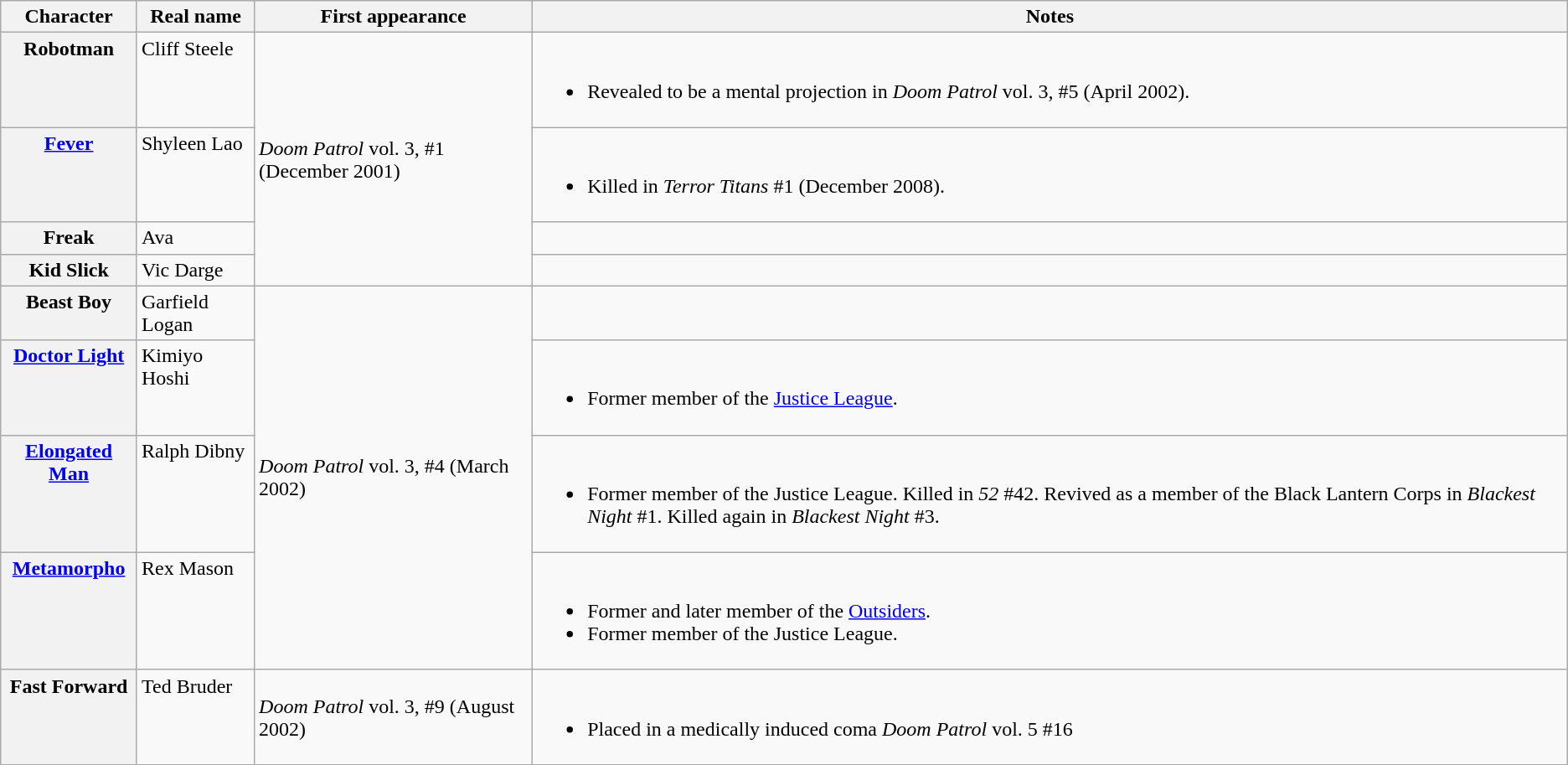<table class="wikitable plainrowheaders">
<tr>
<th scope="col">Character</th>
<th scope="col">Real name</th>
<th scope="col">First appearance</th>
<th scope="col">Notes</th>
</tr>
<tr>
<th scope="row" valign="top">Robotman</th>
<td valign="top">Cliff Steele</td>
<td rowspan="4"><em>Doom Patrol</em> vol. 3, #1 (December 2001)</td>
<td valign="top"><br><ul><li>Revealed to be a mental projection in <em>Doom Patrol</em> vol. 3, #5 (April 2002).</li></ul></td>
</tr>
<tr>
<th scope="row" valign="top"><a href='#'>Fever</a></th>
<td valign="top">Shyleen Lao</td>
<td valign="top"><br><ul><li>Killed in <em>Terror Titans</em> #1 (December 2008).</li></ul></td>
</tr>
<tr>
<th scope="row" valign="top">Freak</th>
<td valign="top">Ava</td>
<td valign="top"></td>
</tr>
<tr>
<th scope="row" valign="top">Kid Slick</th>
<td valign="top">Vic Darge</td>
<td valign="top"></td>
</tr>
<tr>
<th scope="row" valign="top">Beast Boy</th>
<td valign="top">Garfield Logan</td>
<td rowspan="4"><em>Doom Patrol</em> vol. 3, #4 (March 2002)</td>
<td valign="top"></td>
</tr>
<tr>
<th scope="row" valign="top"><a href='#'>Doctor Light</a></th>
<td valign="top">Kimiyo Hoshi</td>
<td valign="top"><br><ul><li>Former member of the <a href='#'>Justice League</a>.</li></ul></td>
</tr>
<tr>
<th scope="row" valign="top"><a href='#'>Elongated Man</a></th>
<td valign="top">Ralph Dibny</td>
<td valign="top"><br><ul><li>Former member of the Justice League. Killed in <em>52</em> #42. Revived as a member of the Black Lantern Corps in <em>Blackest Night</em> #1. Killed again in <em>Blackest Night</em> #3.</li></ul></td>
</tr>
<tr>
<th scope="row" valign="top"><a href='#'>Metamorpho</a></th>
<td valign="top">Rex Mason</td>
<td valign="top"><br><ul><li>Former and later member of the <a href='#'>Outsiders</a>.</li><li>Former member of the Justice League.</li></ul></td>
</tr>
<tr>
<th scope="row" valign="top">Fast Forward</th>
<td valign="top">Ted Bruder</td>
<td rowspan="2"><em>Doom Patrol</em> vol. 3, #9 (August 2002)</td>
<td valign="top"><br><ul><li>Placed in a medically induced coma <em>Doom Patrol</em> vol. 5 #16</li></ul></td>
</tr>
</table>
